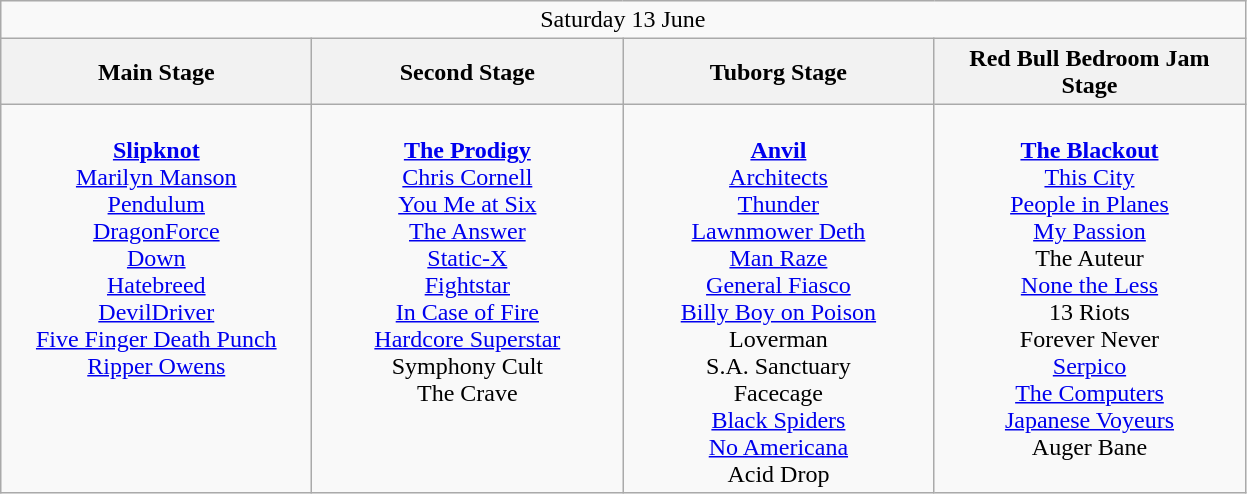<table class="wikitable">
<tr>
<td colspan="4" style="text-align:center;">Saturday 13 June</td>
</tr>
<tr>
<th>Main Stage</th>
<th>Second Stage</th>
<th>Tuborg Stage</th>
<th>Red Bull Bedroom Jam Stage</th>
</tr>
<tr>
<td style="text-align:center; vertical-align:top; width:200px;"><br><strong><a href='#'>Slipknot</a></strong><br>
<a href='#'>Marilyn Manson</a><br>
<a href='#'>Pendulum</a><br>
<a href='#'>DragonForce</a><br>
<a href='#'>Down</a><br>
<a href='#'>Hatebreed</a><br>
<a href='#'>DevilDriver</a><br>
<a href='#'>Five Finger Death Punch</a><br>
<a href='#'>Ripper Owens</a></td>
<td style="text-align:center; vertical-align:top; width:200px;"><br><strong><a href='#'>The Prodigy</a></strong><br>
<a href='#'>Chris Cornell</a><br>
<a href='#'>You Me at Six</a> <br>
<a href='#'>The Answer</a> <br>
<a href='#'>Static-X</a> <br>
<a href='#'>Fightstar</a> <br>
<a href='#'>In Case of Fire</a> <br>
<a href='#'>Hardcore Superstar</a> <br>
Symphony Cult <br>
The Crave</td>
<td style="text-align:center; vertical-align:top; width:200px;"><br><strong><a href='#'>Anvil</a></strong><br>
<a href='#'>Architects</a><br>
<a href='#'>Thunder</a><br>
<a href='#'>Lawnmower Deth</a> <br>
<a href='#'>Man Raze</a> <br>
<a href='#'>General Fiasco</a><br>
<a href='#'>Billy Boy on Poison</a> <br>
Loverman<br>
S.A. Sanctuary<br>
Facecage <br>
<a href='#'>Black Spiders</a><br>
<a href='#'>No Americana</a> <br>
Acid Drop</td>
<td style="text-align:center; vertical-align:top; width:200px;"><br><strong><a href='#'>The Blackout</a></strong><br>
<a href='#'>This City</a> <br>
<a href='#'>People in Planes</a> <br>
<a href='#'>My Passion</a> <br>
The Auteur <br>
<a href='#'>None the Less</a> <br>
13 Riots <br>
Forever Never <br>
<a href='#'>Serpico</a> <br>
<a href='#'>The Computers</a> <br>
<a href='#'>Japanese Voyeurs</a><br>
Auger Bane</td>
</tr>
</table>
